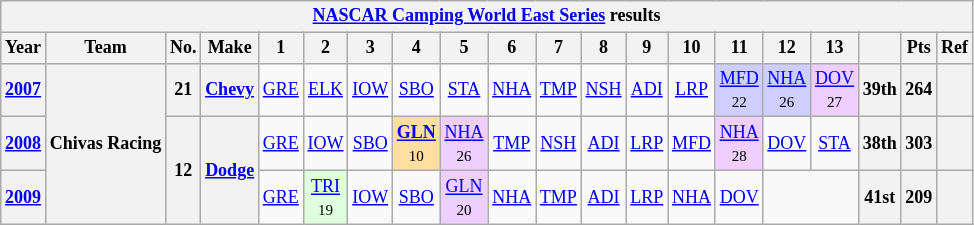<table class="wikitable" style="text-align:center; font-size:75%">
<tr>
<th colspan=45><a href='#'>NASCAR Camping World East Series</a> results</th>
</tr>
<tr>
<th>Year</th>
<th>Team</th>
<th>No.</th>
<th>Make</th>
<th>1</th>
<th>2</th>
<th>3</th>
<th>4</th>
<th>5</th>
<th>6</th>
<th>7</th>
<th>8</th>
<th>9</th>
<th>10</th>
<th>11</th>
<th>12</th>
<th>13</th>
<th></th>
<th>Pts</th>
<th>Ref</th>
</tr>
<tr>
<th><a href='#'>2007</a></th>
<th rowspan=3>Chivas Racing</th>
<th>21</th>
<th><a href='#'>Chevy</a></th>
<td><a href='#'>GRE</a></td>
<td><a href='#'>ELK</a></td>
<td><a href='#'>IOW</a></td>
<td><a href='#'>SBO</a></td>
<td><a href='#'>STA</a></td>
<td><a href='#'>NHA</a></td>
<td><a href='#'>TMP</a></td>
<td><a href='#'>NSH</a></td>
<td><a href='#'>ADI</a></td>
<td><a href='#'>LRP</a></td>
<td style="background:#CFCFFF;"><a href='#'>MFD</a><br><small>22</small></td>
<td style="background:#CFCFFF;"><a href='#'>NHA</a><br><small>26</small></td>
<td style="background:#EFCFFF;"><a href='#'>DOV</a><br><small>27</small></td>
<th>39th</th>
<th>264</th>
<th></th>
</tr>
<tr>
<th><a href='#'>2008</a></th>
<th rowspan=2>12</th>
<th rowspan=2><a href='#'>Dodge</a></th>
<td><a href='#'>GRE</a></td>
<td><a href='#'>IOW</a></td>
<td><a href='#'>SBO</a></td>
<td style="background:#FFDF9F;"><strong><a href='#'>GLN</a></strong><br><small>10</small></td>
<td style="background:#EFCFFF;"><a href='#'>NHA</a><br><small>26</small></td>
<td><a href='#'>TMP</a></td>
<td><a href='#'>NSH</a></td>
<td><a href='#'>ADI</a></td>
<td><a href='#'>LRP</a></td>
<td><a href='#'>MFD</a></td>
<td style="background:#EFCFFF;"><a href='#'>NHA</a><br><small>28</small></td>
<td><a href='#'>DOV</a></td>
<td><a href='#'>STA</a></td>
<th>38th</th>
<th>303</th>
<th></th>
</tr>
<tr>
<th><a href='#'>2009</a></th>
<td><a href='#'>GRE</a></td>
<td style="background:#DFFFDF;"><a href='#'>TRI</a><br><small>19</small></td>
<td><a href='#'>IOW</a></td>
<td><a href='#'>SBO</a></td>
<td style="background:#EFCFFF;"><a href='#'>GLN</a><br><small>20</small></td>
<td><a href='#'>NHA</a></td>
<td><a href='#'>TMP</a></td>
<td><a href='#'>ADI</a></td>
<td><a href='#'>LRP</a></td>
<td><a href='#'>NHA</a></td>
<td><a href='#'>DOV</a></td>
<td colspan=2></td>
<th>41st</th>
<th>209</th>
<th></th>
</tr>
</table>
